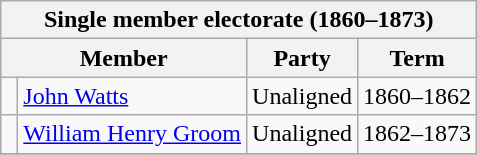<table class="wikitable">
<tr>
<th colspan="4">Single member electorate (1860–1873)</th>
</tr>
<tr>
<th colspan="2">Member</th>
<th>Party</th>
<th>Term</th>
</tr>
<tr>
<td> </td>
<td><a href='#'>John Watts</a></td>
<td>Unaligned</td>
<td>1860–1862</td>
</tr>
<tr>
<td> </td>
<td><a href='#'>William Henry Groom</a></td>
<td>Unaligned</td>
<td>1862–1873</td>
</tr>
<tr>
</tr>
</table>
